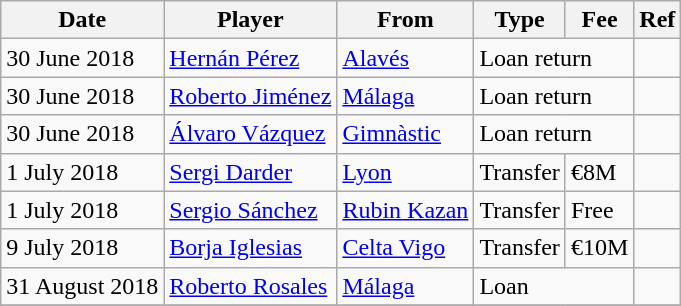<table class="wikitable">
<tr>
<th>Date</th>
<th>Player</th>
<th>From</th>
<th>Type</th>
<th>Fee</th>
<th>Ref</th>
</tr>
<tr>
<td>30 June 2018</td>
<td> <a href='#'>Hernán Pérez</a></td>
<td> <a href='#'>Alavés</a></td>
<td colspan=2>Loan return</td>
<td></td>
</tr>
<tr>
<td>30 June 2018</td>
<td> <a href='#'>Roberto Jiménez</a></td>
<td> <a href='#'>Málaga</a></td>
<td colspan=2>Loan return</td>
<td></td>
</tr>
<tr>
<td>30 June 2018</td>
<td> <a href='#'>Álvaro Vázquez</a></td>
<td> <a href='#'>Gimnàstic</a></td>
<td colspan=2>Loan return</td>
<td></td>
</tr>
<tr>
<td>1 July 2018</td>
<td> <a href='#'>Sergi Darder</a></td>
<td> <a href='#'>Lyon</a></td>
<td>Transfer</td>
<td>€8M</td>
<td></td>
</tr>
<tr>
<td>1 July 2018</td>
<td> <a href='#'>Sergio Sánchez</a></td>
<td> <a href='#'>Rubin Kazan</a></td>
<td>Transfer</td>
<td>Free</td>
<td></td>
</tr>
<tr>
<td>9 July 2018</td>
<td> <a href='#'>Borja Iglesias</a></td>
<td> <a href='#'>Celta Vigo</a></td>
<td>Transfer</td>
<td>€10M</td>
<td></td>
</tr>
<tr>
<td>31 August 2018</td>
<td> <a href='#'>Roberto Rosales</a></td>
<td> <a href='#'>Málaga</a></td>
<td colspan=2>Loan</td>
<td></td>
</tr>
<tr>
</tr>
</table>
